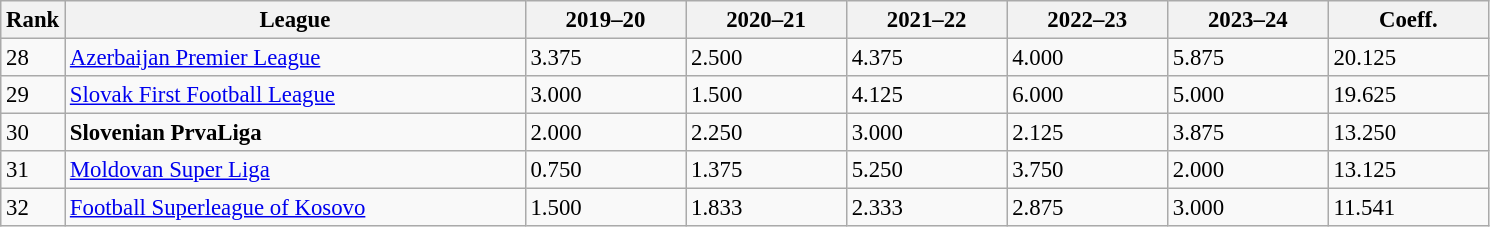<table class="wikitable sortable" style="font-size:95%; text-align: left;">
<tr>
<th width="25">Rank</th>
<th width="300">League</th>
<th width="100">2019–20</th>
<th width="100">2020–21</th>
<th width="100">2021–22</th>
<th width="100">2022–23</th>
<th width="100">2023–24</th>
<th width="100">Coeff.</th>
</tr>
<tr>
<td>28</td>
<td> <a href='#'>Azerbaijan Premier League</a></td>
<td>3.375</td>
<td>2.500</td>
<td>4.375</td>
<td>4.000</td>
<td>5.875</td>
<td>20.125</td>
</tr>
<tr>
<td>29</td>
<td> <a href='#'>Slovak First Football League</a></td>
<td>3.000</td>
<td>1.500</td>
<td>4.125</td>
<td>6.000</td>
<td>5.000</td>
<td>19.625</td>
</tr>
<tr>
<td>30</td>
<td> <strong>Slovenian PrvaLiga</strong></td>
<td>2.000</td>
<td>2.250</td>
<td>3.000</td>
<td>2.125</td>
<td>3.875</td>
<td>13.250</td>
</tr>
<tr>
<td>31</td>
<td> <a href='#'>Moldovan Super Liga</a></td>
<td>0.750</td>
<td>1.375</td>
<td>5.250</td>
<td>3.750</td>
<td>2.000</td>
<td>13.125</td>
</tr>
<tr>
<td>32</td>
<td> <a href='#'>Football Superleague of Kosovo</a></td>
<td>1.500</td>
<td>1.833</td>
<td>2.333</td>
<td>2.875</td>
<td>3.000</td>
<td>11.541</td>
</tr>
</table>
